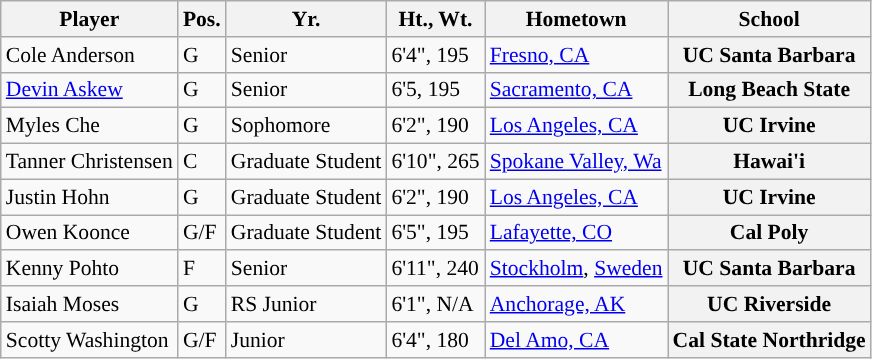<table class="wikitable" style="white-space:nowrap; font-size:90%;">
<tr>
<th>Player</th>
<th>Pos.</th>
<th>Yr.</th>
<th>Ht., Wt.</th>
<th>Hometown</th>
<th>School</th>
</tr>
<tr>
<td>Cole Anderson</td>
<td>G</td>
<td>Senior</td>
<td>6'4", 195</td>
<td><a href='#'>Fresno, CA</a></td>
<th>UC Santa Barbara</th>
</tr>
<tr>
<td><a href='#'>Devin Askew</a></td>
<td>G</td>
<td>Senior</td>
<td>6'5, 195</td>
<td><a href='#'>Sacramento, CA</a></td>
<th>Long Beach State</th>
</tr>
<tr>
<td>Myles Che</td>
<td>G</td>
<td>Sophomore</td>
<td>6'2", 190</td>
<td><a href='#'>Los Angeles, CA</a></td>
<th>UC Irvine</th>
</tr>
<tr>
<td>Tanner Christensen</td>
<td>C</td>
<td>Graduate Student</td>
<td>6'10", 265</td>
<td><a href='#'>Spokane Valley, Wa</a></td>
<th>Hawai'i</th>
</tr>
<tr>
<td>Justin Hohn</td>
<td>G</td>
<td>Graduate Student</td>
<td>6'2", 190</td>
<td><a href='#'>Los Angeles, CA</a></td>
<th>UC Irvine</th>
</tr>
<tr>
<td>Owen Koonce</td>
<td>G/F</td>
<td>Graduate Student</td>
<td>6'5", 195</td>
<td><a href='#'>Lafayette, CO</a></td>
<th>Cal Poly</th>
</tr>
<tr>
<td>Kenny Pohto</td>
<td>F</td>
<td>Senior</td>
<td>6'11", 240</td>
<td><a href='#'>Stockholm</a>, <a href='#'>Sweden</a></td>
<th>UC Santa Barbara</th>
</tr>
<tr>
<td>Isaiah Moses</td>
<td>G</td>
<td>RS Junior</td>
<td>6'1", N/A</td>
<td><a href='#'>Anchorage, AK</a></td>
<th>UC Riverside</th>
</tr>
<tr>
<td>Scotty Washington</td>
<td>G/F</td>
<td>Junior</td>
<td>6'4", 180</td>
<td><a href='#'>Del Amo, CA</a></td>
<th>Cal State Northridge</th>
</tr>
</table>
